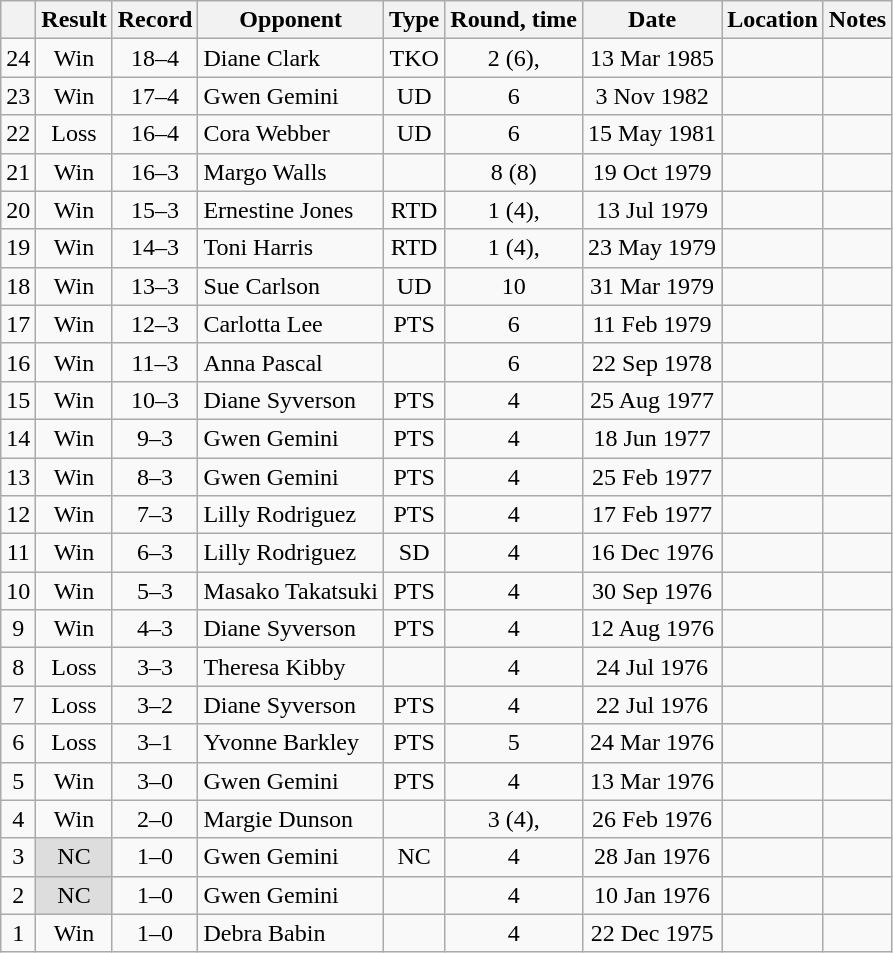<table class="wikitable" style="text-align:center">
<tr>
<th></th>
<th>Result</th>
<th>Record</th>
<th>Opponent</th>
<th>Type</th>
<th>Round, time</th>
<th>Date</th>
<th>Location</th>
<th>Notes</th>
</tr>
<tr>
<td>24</td>
<td>Win</td>
<td>18–4 </td>
<td align="left">Diane Clark</td>
<td>TKO</td>
<td>2 (6), </td>
<td>13 Mar 1985</td>
<td align="left"></td>
<td align="left"></td>
</tr>
<tr>
<td>23</td>
<td>Win</td>
<td>17–4 </td>
<td align="left">Gwen Gemini</td>
<td>UD</td>
<td>6</td>
<td>3 Nov 1982</td>
<td align="left"></td>
<td align="left"></td>
</tr>
<tr>
<td>22</td>
<td>Loss</td>
<td>16–4 </td>
<td align="left">Cora Webber</td>
<td>UD</td>
<td>6</td>
<td>15 May 1981</td>
<td align="left"></td>
<td align="left"></td>
</tr>
<tr>
<td>21</td>
<td>Win</td>
<td>16–3 </td>
<td align="left">Margo Walls</td>
<td></td>
<td>8 (8)</td>
<td>19 Oct 1979</td>
<td style="text-align:left;"></td>
<td align="left"></td>
</tr>
<tr>
<td>20</td>
<td>Win</td>
<td>15–3 </td>
<td style="text-align:left;">Ernestine Jones</td>
<td>RTD</td>
<td>1 (4), </td>
<td>13 Jul 1979</td>
<td style="text-align:left;"></td>
<td></td>
</tr>
<tr>
<td>19</td>
<td>Win</td>
<td>14–3 </td>
<td style="text-align:left;">Toni Harris</td>
<td>RTD</td>
<td>1 (4), </td>
<td>23 May 1979</td>
<td style="text-align:left;"></td>
<td></td>
</tr>
<tr>
<td>18</td>
<td>Win</td>
<td>13–3 </td>
<td style="text-align:left;">Sue Carlson</td>
<td>UD</td>
<td>10</td>
<td>31 Mar 1979</td>
<td style="text-align:left;"></td>
<td style="text-align:left;"></td>
</tr>
<tr>
<td>17</td>
<td>Win</td>
<td>12–3 </td>
<td style="text-align:left;">Carlotta Lee</td>
<td>PTS</td>
<td>6</td>
<td>11 Feb 1979</td>
<td style="text-align:left;"></td>
<td style="text-align:left;"></td>
</tr>
<tr>
<td>16</td>
<td>Win</td>
<td>11–3 </td>
<td style="text-align:left;">Anna Pascal</td>
<td></td>
<td>6</td>
<td>22 Sep 1978</td>
<td style="text-align:left;"></td>
<td style="text-align:left;"></td>
</tr>
<tr>
<td>15</td>
<td>Win</td>
<td>10–3 </td>
<td style="text-align:left;">Diane Syverson</td>
<td>PTS</td>
<td>4</td>
<td>25 Aug 1977</td>
<td style="text-align:left;"></td>
<td style="text-align:left;"></td>
</tr>
<tr>
<td>14</td>
<td>Win</td>
<td>9–3 </td>
<td style="text-align:left;">Gwen Gemini</td>
<td>PTS</td>
<td>4</td>
<td>18 Jun 1977</td>
<td style="text-align:left;"></td>
<td style="text-align:left;"></td>
</tr>
<tr>
<td>13</td>
<td>Win</td>
<td>8–3 </td>
<td style="text-align:left;">Gwen Gemini</td>
<td>PTS</td>
<td>4</td>
<td>25 Feb 1977</td>
<td style="text-align:left;"></td>
<td style="text-align:left;"></td>
</tr>
<tr>
<td>12</td>
<td>Win</td>
<td>7–3 </td>
<td style="text-align:left;">Lilly Rodriguez</td>
<td>PTS</td>
<td>4</td>
<td>17 Feb 1977</td>
<td style="text-align:left;"></td>
<td></td>
</tr>
<tr>
<td>11</td>
<td>Win</td>
<td>6–3 </td>
<td style="text-align:left;">Lilly Rodriguez</td>
<td>SD</td>
<td>4</td>
<td>16 Dec 1976</td>
<td style="text-align:left;"></td>
<td style="text-align:left;"></td>
</tr>
<tr>
<td>10</td>
<td>Win</td>
<td>5–3 </td>
<td style="text-align:left;">Masako Takatsuki</td>
<td>PTS</td>
<td>4</td>
<td>30 Sep 1976</td>
<td style="text-align:left;"></td>
<td style="text-align:left;"></td>
</tr>
<tr>
<td>9</td>
<td>Win</td>
<td>4–3 </td>
<td style="text-align:left;">Diane Syverson</td>
<td>PTS</td>
<td>4</td>
<td>12 Aug 1976</td>
<td style="text-align:left;"></td>
<td></td>
</tr>
<tr>
<td>8</td>
<td>Loss</td>
<td>3–3 </td>
<td style="text-align:left;">Theresa Kibby</td>
<td></td>
<td>4</td>
<td>24 Jul 1976</td>
<td style="text-align:left;"></td>
<td></td>
</tr>
<tr>
<td>7</td>
<td>Loss</td>
<td>3–2 </td>
<td style="text-align:left;">Diane Syverson</td>
<td>PTS</td>
<td>4</td>
<td>22 Jul 1976</td>
<td style="text-align:left;"></td>
<td></td>
</tr>
<tr>
<td>6</td>
<td>Loss</td>
<td>3–1 </td>
<td style="text-align:left;">Yvonne Barkley</td>
<td>PTS</td>
<td>5</td>
<td>24 Mar 1976</td>
<td style="text-align:left;"></td>
<td style="text-align:left;"></td>
</tr>
<tr>
<td>5</td>
<td>Win</td>
<td>3–0 </td>
<td style="text-align:left;">Gwen Gemini</td>
<td>PTS</td>
<td>4</td>
<td>13 Mar 1976</td>
<td style="text-align:left;"></td>
<td style="text-align:left;"></td>
</tr>
<tr>
<td>4</td>
<td>Win</td>
<td>2–0 </td>
<td style="text-align:left;">Margie Dunson</td>
<td></td>
<td>3 (4), </td>
<td>26 Feb 1976</td>
<td style="text-align:left;"></td>
<td></td>
</tr>
<tr>
<td>3</td>
<td style="background:#DDD">NC</td>
<td>1–0 </td>
<td style="text-align:left;">Gwen Gemini</td>
<td>NC</td>
<td>4</td>
<td>28 Jan 1976</td>
<td style="text-align:left;"></td>
<td></td>
</tr>
<tr>
<td>2</td>
<td style="background:#DDD">NC</td>
<td>1–0 </td>
<td style="text-align:left;">Gwen Gemini</td>
<td></td>
<td>4</td>
<td>10 Jan 1976</td>
<td style="text-align:left;"></td>
<td style="text-align:left;"></td>
</tr>
<tr>
<td>1</td>
<td>Win</td>
<td>1–0</td>
<td style="text-align:left;">Debra Babin</td>
<td></td>
<td>4</td>
<td>22 Dec 1975</td>
<td style="text-align:left;"></td>
<td></td>
</tr>
</table>
